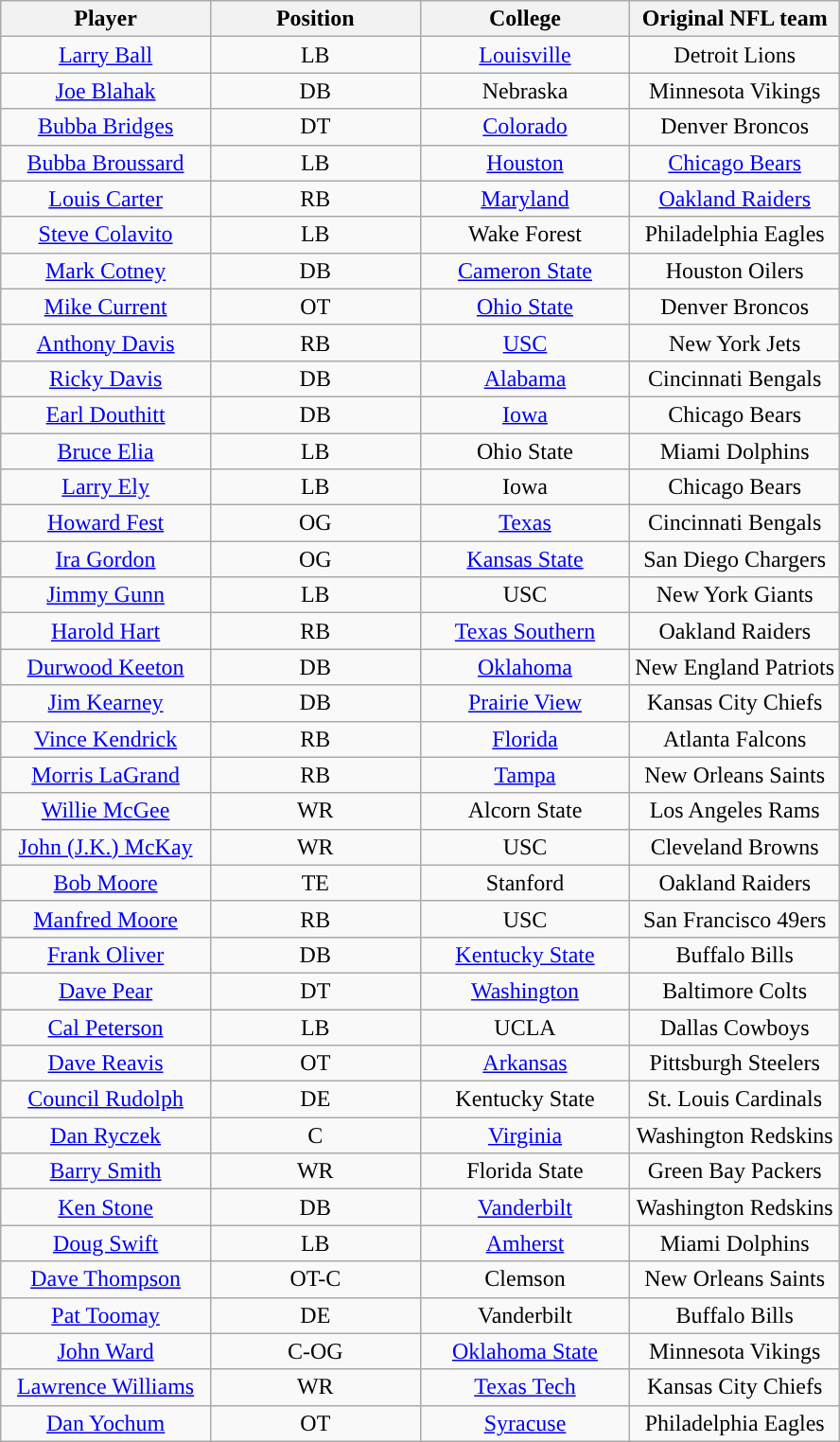<table class="wikitable sortable sortable" style="text-align:center">
<tr>
<th width=25%>Player</th>
<th width=25%>Position</th>
<th width=25%>College</th>
<th width=25%>Original NFL team</th>
</tr>
<tr>
<td><a href='#'>Larry Ball</a></td>
<td>LB</td>
<td><a href='#'>Louisville</a></td>
<td>Detroit Lions</td>
</tr>
<tr>
<td><a href='#'>Joe Blahak</a></td>
<td>DB</td>
<td>Nebraska</td>
<td>Minnesota Vikings</td>
</tr>
<tr>
<td><a href='#'>Bubba Bridges</a></td>
<td>DT</td>
<td><a href='#'>Colorado</a></td>
<td>Denver Broncos</td>
</tr>
<tr>
<td><a href='#'>Bubba Broussard</a></td>
<td>LB</td>
<td><a href='#'>Houston</a></td>
<td><a href='#'>Chicago Bears</a></td>
</tr>
<tr>
<td><a href='#'>Louis Carter</a></td>
<td>RB</td>
<td><a href='#'>Maryland</a></td>
<td><a href='#'>Oakland Raiders</a></td>
</tr>
<tr>
<td><a href='#'>Steve Colavito</a></td>
<td>LB</td>
<td>Wake Forest</td>
<td>Philadelphia Eagles</td>
</tr>
<tr>
<td><a href='#'>Mark Cotney</a></td>
<td>DB</td>
<td><a href='#'>Cameron State</a></td>
<td>Houston Oilers</td>
</tr>
<tr>
<td><a href='#'>Mike Current</a></td>
<td>OT</td>
<td><a href='#'>Ohio State</a></td>
<td>Denver Broncos</td>
</tr>
<tr>
<td><a href='#'>Anthony Davis</a></td>
<td>RB</td>
<td><a href='#'>USC</a></td>
<td>New York Jets</td>
</tr>
<tr>
<td><a href='#'>Ricky Davis</a></td>
<td>DB</td>
<td><a href='#'>Alabama</a></td>
<td>Cincinnati Bengals</td>
</tr>
<tr>
<td><a href='#'>Earl Douthitt</a></td>
<td>DB</td>
<td><a href='#'>Iowa</a></td>
<td>Chicago Bears</td>
</tr>
<tr>
<td><a href='#'>Bruce Elia</a></td>
<td>LB</td>
<td>Ohio State</td>
<td>Miami Dolphins</td>
</tr>
<tr>
<td><a href='#'>Larry Ely</a></td>
<td>LB</td>
<td>Iowa</td>
<td>Chicago Bears</td>
</tr>
<tr>
<td><a href='#'>Howard Fest</a></td>
<td>OG</td>
<td><a href='#'>Texas</a></td>
<td>Cincinnati Bengals</td>
</tr>
<tr>
<td><a href='#'>Ira Gordon</a></td>
<td>OG</td>
<td><a href='#'>Kansas State</a></td>
<td>San Diego Chargers</td>
</tr>
<tr>
<td><a href='#'>Jimmy Gunn</a></td>
<td>LB</td>
<td>USC</td>
<td>New York Giants</td>
</tr>
<tr>
<td><a href='#'>Harold Hart</a></td>
<td>RB</td>
<td><a href='#'>Texas Southern</a></td>
<td>Oakland Raiders</td>
</tr>
<tr>
<td><a href='#'>Durwood Keeton</a></td>
<td>DB</td>
<td><a href='#'>Oklahoma</a></td>
<td>New England Patriots</td>
</tr>
<tr>
<td><a href='#'>Jim Kearney</a></td>
<td>DB</td>
<td><a href='#'>Prairie View</a></td>
<td>Kansas City Chiefs</td>
</tr>
<tr>
<td><a href='#'>Vince Kendrick</a></td>
<td>RB</td>
<td><a href='#'>Florida</a></td>
<td>Atlanta Falcons</td>
</tr>
<tr>
<td><a href='#'>Morris LaGrand</a></td>
<td>RB</td>
<td><a href='#'>Tampa</a></td>
<td>New Orleans Saints</td>
</tr>
<tr>
<td><a href='#'>Willie McGee</a></td>
<td>WR</td>
<td>Alcorn State</td>
<td>Los Angeles Rams</td>
</tr>
<tr>
<td><a href='#'>John (J.K.) McKay</a></td>
<td>WR</td>
<td>USC</td>
<td>Cleveland Browns</td>
</tr>
<tr>
<td><a href='#'>Bob Moore</a></td>
<td>TE</td>
<td>Stanford</td>
<td>Oakland Raiders</td>
</tr>
<tr>
<td><a href='#'>Manfred Moore</a></td>
<td>RB</td>
<td>USC</td>
<td>San Francisco 49ers</td>
</tr>
<tr>
<td><a href='#'>Frank Oliver</a></td>
<td>DB</td>
<td><a href='#'>Kentucky State</a></td>
<td>Buffalo Bills</td>
</tr>
<tr>
<td><a href='#'>Dave Pear</a></td>
<td>DT</td>
<td><a href='#'>Washington</a></td>
<td>Baltimore Colts</td>
</tr>
<tr>
<td><a href='#'>Cal Peterson</a></td>
<td>LB</td>
<td>UCLA</td>
<td>Dallas Cowboys</td>
</tr>
<tr>
<td><a href='#'>Dave Reavis</a></td>
<td>OT</td>
<td><a href='#'>Arkansas</a></td>
<td>Pittsburgh Steelers</td>
</tr>
<tr>
<td><a href='#'>Council Rudolph</a></td>
<td>DE</td>
<td>Kentucky State</td>
<td>St. Louis Cardinals</td>
</tr>
<tr>
<td><a href='#'>Dan Ryczek</a></td>
<td>C</td>
<td><a href='#'>Virginia</a></td>
<td>Washington Redskins</td>
</tr>
<tr>
<td><a href='#'>Barry Smith</a></td>
<td>WR</td>
<td>Florida State</td>
<td>Green Bay Packers</td>
</tr>
<tr>
<td><a href='#'>Ken Stone</a></td>
<td>DB</td>
<td><a href='#'>Vanderbilt</a></td>
<td>Washington Redskins</td>
</tr>
<tr>
<td><a href='#'>Doug Swift</a></td>
<td>LB</td>
<td><a href='#'>Amherst</a></td>
<td>Miami Dolphins</td>
</tr>
<tr>
<td><a href='#'>Dave Thompson</a></td>
<td>OT-C</td>
<td>Clemson</td>
<td>New Orleans Saints</td>
</tr>
<tr>
<td><a href='#'>Pat Toomay</a></td>
<td>DE</td>
<td>Vanderbilt</td>
<td>Buffalo Bills</td>
</tr>
<tr>
<td><a href='#'>John Ward</a></td>
<td>C-OG</td>
<td><a href='#'>Oklahoma State</a></td>
<td>Minnesota Vikings</td>
</tr>
<tr>
<td><a href='#'>Lawrence Williams</a></td>
<td>WR</td>
<td><a href='#'>Texas Tech</a></td>
<td>Kansas City Chiefs</td>
</tr>
<tr>
<td><a href='#'>Dan Yochum</a></td>
<td>OT</td>
<td><a href='#'>Syracuse</a></td>
<td>Philadelphia Eagles</td>
</tr>
</table>
